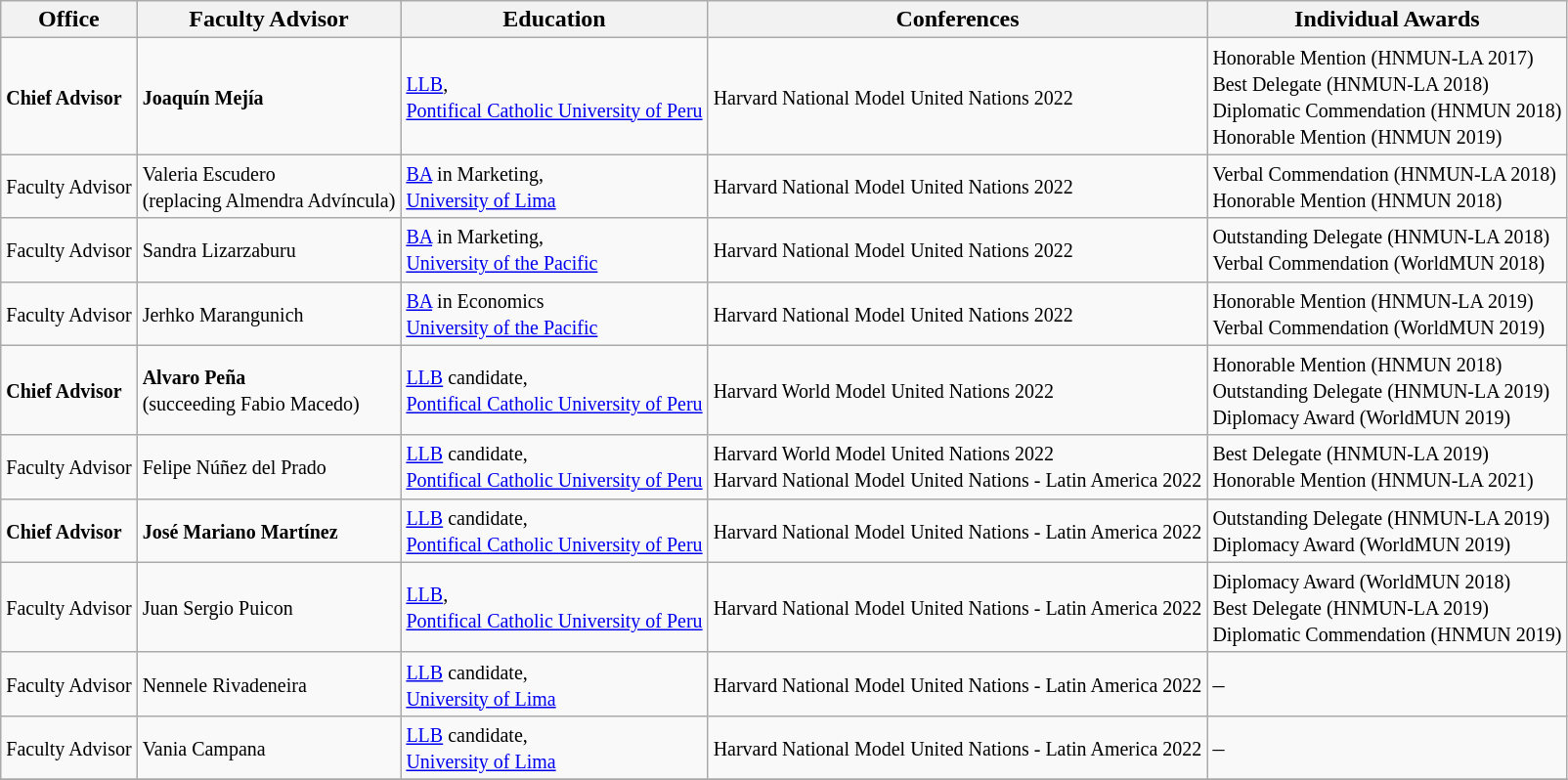<table class="wikitable sortable" style="text-align:left">
<tr>
<th>Office</th>
<th>Faculty Advisor</th>
<th>Education</th>
<th>Conferences</th>
<th>Individual Awards</th>
</tr>
<tr>
<td><small><strong>Chief Advisor</strong></small></td>
<td><small><strong>Joaquín Mejía</strong></small></td>
<td><small><a href='#'>LLB</a>,<br> <a href='#'>Pontifical Catholic University of Peru</a></small></td>
<td><small> Harvard National Model United Nations 2022</small></td>
<td><small>Honorable Mention (HNMUN-LA 2017)<br>Best Delegate (HNMUN-LA 2018)<br>Diplomatic Commendation (HNMUN 2018)<br>Honorable Mention (HNMUN 2019)</small></td>
</tr>
<tr>
<td><small>Faculty Advisor</small></td>
<td><small>Valeria Escudero<br>(replacing Almendra Advíncula)</small></td>
<td><small><a href='#'>BA</a> in Marketing,<br>  <a href='#'>University of Lima</a></small></td>
<td><small> Harvard National Model United Nations 2022</small></td>
<td><small>Verbal Commendation (HNMUN-LA 2018)<br>Honorable Mention (HNMUN 2018)</small></td>
</tr>
<tr>
<td><small>Faculty Advisor</small></td>
<td><small>Sandra Lizarzaburu</small></td>
<td><small><a href='#'>BA</a> in Marketing,<br>  <a href='#'>University of the Pacific</a></small></td>
<td><small> Harvard National Model United Nations 2022</small></td>
<td><small>Outstanding Delegate (HNMUN-LA 2018)<br>Verbal Commendation (WorldMUN 2018)</small></td>
</tr>
<tr>
<td><small>Faculty Advisor</small></td>
<td><small>Jerhko Marangunich</small></td>
<td><small><a href='#'>BA</a> in Economics<br>  <a href='#'>University of the Pacific</a></small></td>
<td><small> Harvard National Model United Nations 2022</small></td>
<td><small>Honorable Mention (HNMUN-LA 2019)<br>Verbal Commendation (WorldMUN 2019)</small></td>
</tr>
<tr>
<td><small><strong>Chief Advisor</strong></small></td>
<td><small><strong>Alvaro Peña</strong><br>(succeeding Fabio Macedo)</small></td>
<td><small><a href='#'>LLB</a> candidate,<br> <a href='#'>Pontifical Catholic University of Peru</a></small></td>
<td><small> Harvard World Model United Nations 2022</small></td>
<td><small>Honorable Mention (HNMUN 2018)<br>Outstanding Delegate (HNMUN-LA 2019)<br>Diplomacy Award (WorldMUN 2019)</small></td>
</tr>
<tr>
<td><small>Faculty Advisor</small></td>
<td><small>Felipe Núñez del Prado</small></td>
<td><small><a href='#'>LLB</a> candidate,<br> <a href='#'>Pontifical Catholic University of Peru</a></small></td>
<td><small> Harvard World Model United Nations 2022<br>  Harvard National Model United Nations - Latin America 2022</small></td>
<td><small>Best Delegate (HNMUN-LA 2019)<br>Honorable Mention (HNMUN-LA 2021)</small></td>
</tr>
<tr>
<td><small><strong>Chief Advisor</strong></small></td>
<td><small><strong>José Mariano Martínez</strong></small></td>
<td><small><a href='#'>LLB</a> candidate,<br> <a href='#'>Pontifical Catholic University of Peru</a></small></td>
<td><small> Harvard National Model United Nations - Latin America 2022</small></td>
<td><small>Outstanding Delegate (HNMUN-LA 2019)<br>Diplomacy Award (WorldMUN 2019)</small></td>
</tr>
<tr>
<td><small>Faculty Advisor</small></td>
<td><small>Juan Sergio Puicon</small></td>
<td><small><a href='#'>LLB</a>,<br> <a href='#'>Pontifical Catholic University of Peru</a></small></td>
<td><small> Harvard National Model United Nations - Latin America 2022</small></td>
<td><small>Diplomacy Award (WorldMUN 2018)<br>Best Delegate (HNMUN-LA 2019)<br>Diplomatic Commendation (HNMUN 2019)</small></td>
</tr>
<tr>
<td><small>Faculty Advisor</small></td>
<td><small>Nennele Rivadeneira</small></td>
<td><small><a href='#'>LLB</a> candidate,<br>  <a href='#'>University of Lima</a></small></td>
<td><small> Harvard National Model United Nations - Latin America 2022</small></td>
<td>–</td>
</tr>
<tr>
<td><small>Faculty Advisor</small></td>
<td><small>Vania Campana</small></td>
<td><small><a href='#'>LLB</a> candidate,<br>  <a href='#'>University of Lima</a></small></td>
<td><small> Harvard National Model United Nations - Latin America 2022</small></td>
<td>–</td>
</tr>
<tr>
</tr>
</table>
